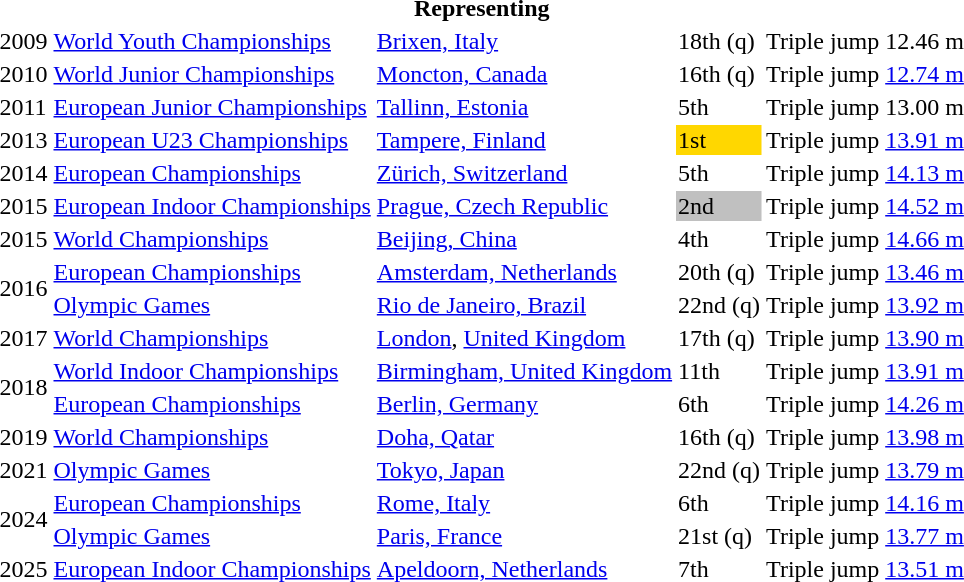<table>
<tr>
<th colspan="6">Representing </th>
</tr>
<tr>
<td>2009</td>
<td><a href='#'>World Youth Championships</a></td>
<td><a href='#'>Brixen, Italy</a></td>
<td>18th (q)</td>
<td>Triple jump</td>
<td>12.46 m</td>
</tr>
<tr>
<td>2010</td>
<td><a href='#'>World Junior Championships</a></td>
<td><a href='#'>Moncton, Canada</a></td>
<td>16th (q)</td>
<td>Triple jump</td>
<td><a href='#'>12.74 m</a></td>
</tr>
<tr>
<td>2011</td>
<td><a href='#'>European Junior Championships</a></td>
<td><a href='#'>Tallinn, Estonia</a></td>
<td>5th</td>
<td>Triple jump</td>
<td>13.00 m</td>
</tr>
<tr>
<td>2013</td>
<td><a href='#'>European U23 Championships</a></td>
<td><a href='#'>Tampere, Finland</a></td>
<td bgcolor=gold>1st</td>
<td>Triple jump</td>
<td><a href='#'>13.91 m</a></td>
</tr>
<tr>
<td>2014</td>
<td><a href='#'>European Championships</a></td>
<td><a href='#'>Zürich, Switzerland</a></td>
<td>5th</td>
<td>Triple jump</td>
<td><a href='#'>14.13 m</a></td>
</tr>
<tr>
<td>2015</td>
<td><a href='#'>European Indoor Championships</a></td>
<td><a href='#'>Prague, Czech Republic</a></td>
<td bgcolor=silver>2nd</td>
<td>Triple jump</td>
<td><a href='#'>14.52 m</a></td>
</tr>
<tr>
<td>2015</td>
<td><a href='#'>World Championships</a></td>
<td><a href='#'>Beijing, China</a></td>
<td bgcolor=>4th</td>
<td>Triple jump</td>
<td><a href='#'>14.66 m</a></td>
</tr>
<tr>
<td rowspan=2>2016</td>
<td><a href='#'>European Championships</a></td>
<td><a href='#'>Amsterdam, Netherlands</a></td>
<td>20th (q)</td>
<td>Triple jump</td>
<td><a href='#'>13.46 m</a></td>
</tr>
<tr>
<td><a href='#'>Olympic Games</a></td>
<td><a href='#'>Rio de Janeiro, Brazil</a></td>
<td>22nd (q)</td>
<td>Triple jump</td>
<td><a href='#'>13.92 m</a></td>
</tr>
<tr>
<td>2017</td>
<td><a href='#'>World Championships</a></td>
<td><a href='#'>London</a>, <a href='#'>United Kingdom</a></td>
<td>17th (q)</td>
<td>Triple jump</td>
<td><a href='#'>13.90 m</a></td>
</tr>
<tr>
<td rowspan=2>2018</td>
<td><a href='#'>World Indoor Championships</a></td>
<td><a href='#'>Birmingham, United Kingdom</a></td>
<td>11th</td>
<td>Triple jump</td>
<td><a href='#'>13.91 m</a></td>
</tr>
<tr>
<td><a href='#'>European Championships</a></td>
<td><a href='#'>Berlin, Germany</a></td>
<td>6th</td>
<td>Triple jump</td>
<td><a href='#'>14.26 m</a></td>
</tr>
<tr>
<td>2019</td>
<td><a href='#'>World Championships</a></td>
<td><a href='#'>Doha, Qatar</a></td>
<td>16th (q)</td>
<td>Triple jump</td>
<td><a href='#'>13.98 m</a></td>
</tr>
<tr>
<td>2021</td>
<td><a href='#'>Olympic Games</a></td>
<td><a href='#'>Tokyo, Japan</a></td>
<td>22nd (q)</td>
<td>Triple jump</td>
<td><a href='#'>13.79 m</a></td>
</tr>
<tr>
<td rowspan=2>2024</td>
<td><a href='#'>European Championships</a></td>
<td><a href='#'>Rome, Italy</a></td>
<td>6th</td>
<td>Triple jump</td>
<td><a href='#'>14.16 m</a></td>
</tr>
<tr>
<td><a href='#'>Olympic Games</a></td>
<td><a href='#'>Paris, France</a></td>
<td>21st (q)</td>
<td>Triple jump</td>
<td><a href='#'>13.77 m</a></td>
</tr>
<tr>
<td>2025</td>
<td><a href='#'>European  Indoor Championships</a></td>
<td><a href='#'>Apeldoorn, Netherlands</a></td>
<td>7th</td>
<td>Triple jump</td>
<td><a href='#'>13.51 m</a></td>
</tr>
</table>
